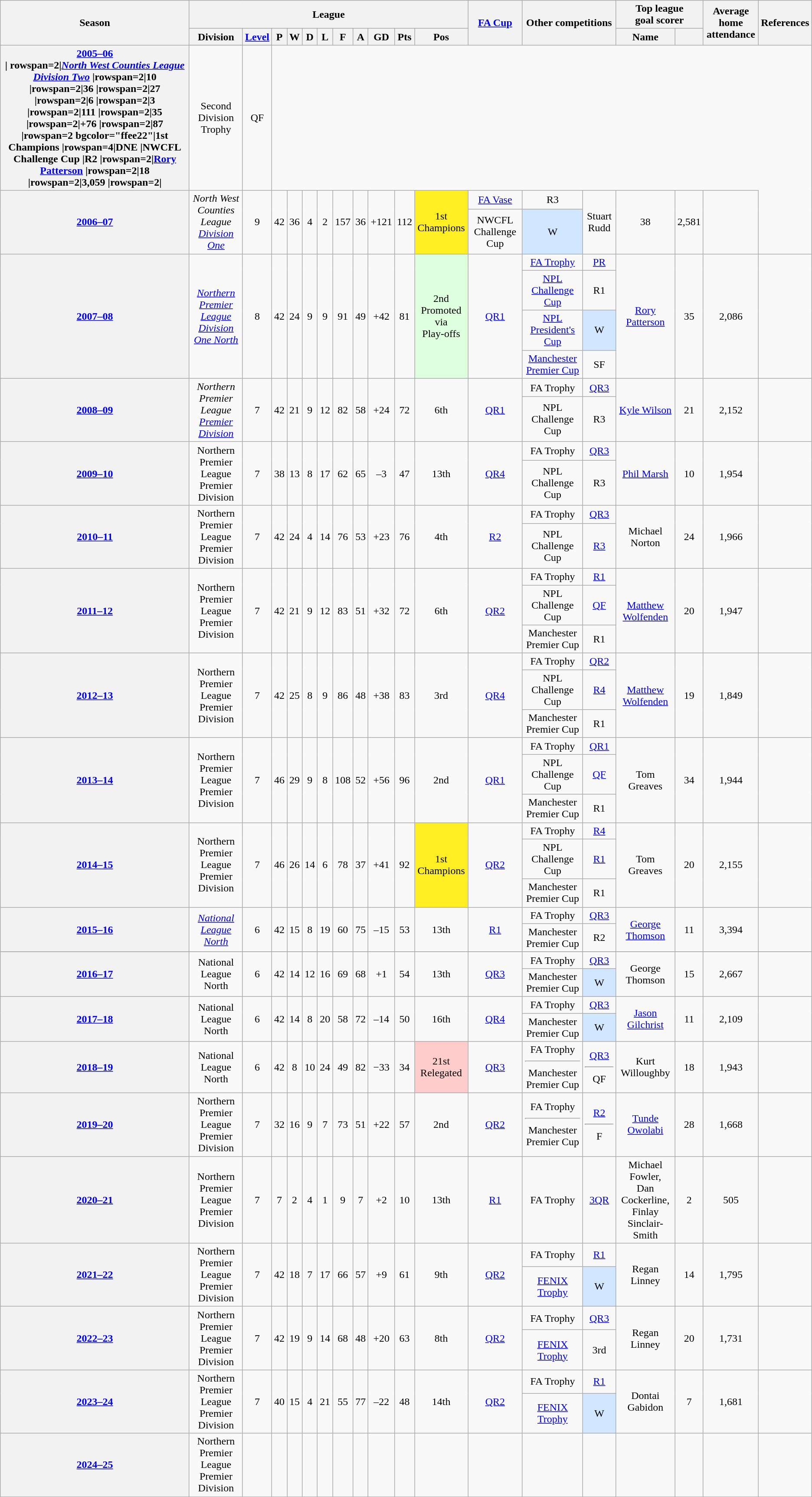<table class="wikitable plainrowheaders sortable" style="text-align: center">
<tr>
<th rowspan=2>Season</th>
<th colspan=11>League</th>
<th rowspan=2><a href='#'>FA Cup</a></th>
<th rowspan=2 colspan=2>Other competitions</th>
<th colspan=2>Top league<br>goal scorer</th>
<th rowspan=2>Average home<br>attendance</th>
<th rowspan=2>References</th>
</tr>
<tr>
<th scope=col>Division</th>
<th scope=col><a href='#'>Level</a></th>
<th scope=col>P</th>
<th scope=col>W</th>
<th scope=col>D</th>
<th scope=col>L</th>
<th scope=col>F</th>
<th scope=col>A</th>
<th scope=col>GD</th>
<th scope=col>Pts</th>
<th scope=col data-sort-type="number">Pos</th>
<th scope=col>Name</th>
<th scope=col></th>
</tr>
<tr>
<th scope=row rowspan=2><a href='#'>2005–06</a><br>| rowspan=2|<em><a href='#'>North West Counties League</a><br><a href='#'>Division Two</a></em>
|rowspan=2|10
|rowspan=2|36
|rowspan=2|27
|rowspan=2|6
|rowspan=2|3
|rowspan=2|111
|rowspan=2|35
|rowspan=2|+76
|rowspan=2|87
|rowspan=2 bgcolor="ffee22"|1st <br>Champions
|rowspan=4|DNE
|NWCFL Challenge Cup
|R2
|rowspan=2|<a href='#'>Rory Patterson</a>
|rowspan=2|18
|rowspan=2|3,059
|rowspan=2|</th>
</tr>
<tr>
<td>Second Division Trophy</td>
<td>QF</td>
</tr>
<tr>
<th scope=row rowspan=2><a href='#'>2006–07</a></th>
<td rowspan=2><em>North West Counties League<br><a href='#'>Division One</a></em></td>
<td rowspan=2>9</td>
<td rowspan=2>42</td>
<td rowspan=2>36</td>
<td rowspan=2>4</td>
<td rowspan=2>2</td>
<td rowspan=2>157</td>
<td rowspan=2>36</td>
<td rowspan=2>+121</td>
<td rowspan=2>112</td>
<td rowspan=2 bgcolor="#ffee22">1st <br>Champions</td>
<td><a href='#'>FA Vase</a></td>
<td>R3</td>
<td rowspan=2>Stuart Rudd</td>
<td rowspan=2>38</td>
<td rowspan=2>2,581</td>
<td rowspan=2></td>
</tr>
<tr>
<td>NWCFL Challenge Cup</td>
<td bgcolor=#D0E7FF>W</td>
</tr>
<tr>
<th scope=row rowspan=4><a href='#'>2007–08</a></th>
<td rowspan=4><em><a href='#'>Northern Premier League</a><br><a href='#'>Division One North</a></em></td>
<td rowspan=4>8</td>
<td rowspan=4>42</td>
<td rowspan=4>24</td>
<td rowspan=4>9</td>
<td rowspan=4>9</td>
<td rowspan=4>91</td>
<td rowspan=4>49</td>
<td rowspan=4>+42</td>
<td rowspan=4>81</td>
<td rowspan=4 bgcolor="#DDFFDD">2nd<br>Promoted via<br>Play-offs</td>
<td rowspan=4><a href='#'>QR1</a></td>
<td><a href='#'>FA Trophy</a></td>
<td><a href='#'>PR</a></td>
<td rowspan=4><a href='#'>Rory Patterson</a></td>
<td rowspan=4>35</td>
<td rowspan=4>2,086</td>
<td rowspan=4><br></td>
</tr>
<tr>
<td><a href='#'>NPL Challenge Cup</a></td>
<td>R1</td>
</tr>
<tr>
<td><a href='#'>NPL President's Cup</a></td>
<td bgcolor=#D0E7FF>W</td>
</tr>
<tr>
<td><a href='#'>Manchester Premier Cup</a></td>
<td>SF</td>
</tr>
<tr>
<th scope=row rowspan=2><a href='#'>2008–09</a></th>
<td rowspan=2><em>Northern Premier League<br><a href='#'>Premier Division</a></em></td>
<td rowspan=2>7</td>
<td rowspan=2>42</td>
<td rowspan=2>21</td>
<td rowspan=2>9</td>
<td rowspan=2>12</td>
<td rowspan=2>82</td>
<td rowspan=2>58</td>
<td rowspan=2>+24</td>
<td rowspan=2>72</td>
<td rowspan=2>6th</td>
<td rowspan=2><a href='#'>QR1</a></td>
<td>FA Trophy</td>
<td><a href='#'>QR3</a></td>
<td rowspan=2><a href='#'>Kyle Wilson</a></td>
<td rowspan=2>21</td>
<td rowspan=2>2,152</td>
<td rowspan=2><br></td>
</tr>
<tr>
<td>NPL Challenge Cup</td>
<td>R3</td>
</tr>
<tr>
<th scope=row rowspan=2><a href='#'>2009–10</a></th>
<td rowspan=2>Northern Premier League<br>Premier Division</td>
<td rowspan=2>7</td>
<td rowspan=2>38</td>
<td rowspan=2>13</td>
<td rowspan=2>8</td>
<td rowspan=2>17</td>
<td rowspan=2>62</td>
<td rowspan=2>65</td>
<td rowspan=2>–3</td>
<td rowspan=2>47</td>
<td rowspan=2>13th</td>
<td rowspan=2><a href='#'>QR4</a></td>
<td>FA Trophy</td>
<td><a href='#'>QR3</a></td>
<td rowspan=2><a href='#'>Phil Marsh</a></td>
<td rowspan=2>10</td>
<td rowspan=2>1,954</td>
<td rowspan=2><br></td>
</tr>
<tr>
<td>NPL Challenge Cup</td>
<td>R3</td>
</tr>
<tr>
<th scope=row rowspan=2><a href='#'>2010–11</a></th>
<td rowspan=2>Northern Premier League<br>Premier Division</td>
<td rowspan=2>7</td>
<td rowspan=2>42</td>
<td rowspan=2>24</td>
<td rowspan=2>4</td>
<td rowspan=2>14</td>
<td rowspan=2>76</td>
<td rowspan=2>53</td>
<td rowspan=2>+23</td>
<td rowspan=2>76</td>
<td rowspan=2>4th</td>
<td rowspan=2><a href='#'>R2</a></td>
<td>FA Trophy</td>
<td><a href='#'>QR3</a></td>
<td rowspan=2>Michael Norton</td>
<td rowspan=2>24</td>
<td rowspan=2>1,966</td>
<td rowspan=2><br></td>
</tr>
<tr>
<td>NPL Challenge Cup</td>
<td><a href='#'>R3</a></td>
</tr>
<tr>
<th scope=row rowspan=3><a href='#'>2011–12</a></th>
<td rowspan=3>Northern Premier League<br>Premier Division</td>
<td rowspan=3>7</td>
<td rowspan=3>42</td>
<td rowspan=3>21</td>
<td rowspan=3>9</td>
<td rowspan=3>12</td>
<td rowspan=3>83</td>
<td rowspan=3>51</td>
<td rowspan=3>+32</td>
<td rowspan=3>72</td>
<td rowspan=3>6th</td>
<td rowspan=3><a href='#'>QR2</a></td>
<td>FA Trophy</td>
<td><a href='#'>R1</a></td>
<td rowspan=3><a href='#'>Matthew Wolfenden</a></td>
<td rowspan=3>20</td>
<td rowspan=3>1,947</td>
<td rowspan=3><br></td>
</tr>
<tr>
<td>NPL Challenge Cup</td>
<td><a href='#'>QF</a></td>
</tr>
<tr>
<td>Manchester Premier Cup</td>
<td>R1</td>
</tr>
<tr>
<th scope=row rowspan=3><a href='#'>2012–13</a></th>
<td rowspan=3>Northern Premier League<br>Premier Division</td>
<td rowspan=3>7</td>
<td rowspan=3>42</td>
<td rowspan=3>25</td>
<td rowspan=3>8</td>
<td rowspan=3>9</td>
<td rowspan=3>86</td>
<td rowspan=3>48</td>
<td rowspan=3>+38</td>
<td rowspan=3>83</td>
<td rowspan=3>3rd</td>
<td rowspan=3><a href='#'>QR4</a></td>
<td>FA Trophy</td>
<td><a href='#'>QR2</a></td>
<td rowspan=3><a href='#'>Matthew Wolfenden</a></td>
<td rowspan=3>19</td>
<td rowspan=3>1,849</td>
<td rowspan=3><br></td>
</tr>
<tr>
<td>NPL Challenge Cup</td>
<td><a href='#'>R4</a></td>
</tr>
<tr>
<td>Manchester Premier Cup</td>
<td>R1</td>
</tr>
<tr>
<th scope=row rowspan=3><a href='#'>2013–14</a></th>
<td rowspan=3>Northern Premier League<br>Premier Division</td>
<td rowspan=3>7</td>
<td rowspan=3>46</td>
<td rowspan=3>29</td>
<td rowspan=3>9</td>
<td rowspan=3>8</td>
<td rowspan=3>108</td>
<td rowspan=3>52</td>
<td rowspan=3>+56</td>
<td rowspan=3>96</td>
<td rowspan=3>2nd</td>
<td rowspan=3><a href='#'>QR1</a></td>
<td>FA Trophy</td>
<td><a href='#'>QR1</a></td>
<td rowspan=3>Tom Greaves</td>
<td rowspan=3>34</td>
<td rowspan=3>1,944</td>
<td rowspan=3><br></td>
</tr>
<tr>
<td>NPL Challenge Cup</td>
<td><a href='#'>QF</a></td>
</tr>
<tr>
<td>Manchester Premier Cup</td>
<td>R1</td>
</tr>
<tr>
<th scope=row rowspan=3><a href='#'>2014–15</a></th>
<td rowspan=3>Northern Premier League<br>Premier Division</td>
<td rowspan=3>7</td>
<td rowspan=3>46</td>
<td rowspan=3>26</td>
<td rowspan=3>14</td>
<td rowspan=3>6</td>
<td rowspan=3>78</td>
<td rowspan=3>37</td>
<td rowspan=3>+41</td>
<td rowspan=3>92</td>
<td rowspan=3 bgcolor="#ffee22">1st <br>Champions</td>
<td rowspan=3><a href='#'>QR2</a></td>
<td>FA Trophy</td>
<td><a href='#'>R4</a></td>
<td rowspan=3>Tom Greaves</td>
<td rowspan=3>20</td>
<td rowspan=3>2,155</td>
<td rowspan=3><br></td>
</tr>
<tr>
<td>NPL Challenge Cup</td>
<td><a href='#'>R1</a></td>
</tr>
<tr>
<td>Manchester Premier Cup</td>
<td>R1</td>
</tr>
<tr>
<th scope=row rowspan=2><a href='#'>2015–16</a></th>
<td rowspan=2><em><a href='#'>National League</a><br><a href='#'>North</a></em></td>
<td rowspan=2>6</td>
<td rowspan=2>42</td>
<td rowspan=2>15</td>
<td rowspan=2>8</td>
<td rowspan=2>19</td>
<td rowspan=2>60</td>
<td rowspan=2>75</td>
<td rowspan=2>–15</td>
<td rowspan=2>53</td>
<td rowspan=2>13th</td>
<td rowspan=2><a href='#'>R1</a></td>
<td>FA Trophy</td>
<td><a href='#'>QR3</a></td>
<td rowspan=2><a href='#'>George Thomson</a></td>
<td rowspan=2>11</td>
<td rowspan=2>3,394</td>
<td rowspan=2><br></td>
</tr>
<tr>
<td>Manchester Premier Cup</td>
<td>R2</td>
</tr>
<tr>
</tr>
<tr>
<th scope=row rowspan=2><a href='#'>2016–17</a></th>
<td rowspan=2>National League<br>North</td>
<td rowspan=2>6</td>
<td rowspan=2>42</td>
<td rowspan=2>14</td>
<td rowspan=2>12</td>
<td rowspan=2>16</td>
<td rowspan=2>69</td>
<td rowspan=2>68</td>
<td rowspan=2>+1</td>
<td rowspan=2>54</td>
<td rowspan=2>13th</td>
<td rowspan=2><a href='#'>QR3</a></td>
<td>FA Trophy</td>
<td><a href='#'>QR3</a></td>
<td rowspan=2>George Thomson</td>
<td rowspan=2>15</td>
<td rowspan=2>2,667</td>
<td rowspan=2><br></td>
</tr>
<tr>
<td>Manchester Premier Cup</td>
<td bgcolor=#D0E7FF>W</td>
</tr>
<tr>
<th scope=row rowspan=2><a href='#'>2017–18</a></th>
<td rowspan=2>National League<br>North</td>
<td rowspan=2>6</td>
<td rowspan=2>42</td>
<td rowspan=2>14</td>
<td rowspan=2>8</td>
<td rowspan=2>20</td>
<td rowspan=2>58</td>
<td rowspan=2>72</td>
<td rowspan=2>–14</td>
<td rowspan=2>50</td>
<td rowspan=2>16th</td>
<td rowspan=2><a href='#'>QR4</a></td>
<td>FA Trophy</td>
<td><a href='#'>QR3</a></td>
<td rowspan=2><a href='#'>Jason Gilchrist</a></td>
<td rowspan=2>11</td>
<td rowspan=2>2,109</td>
<td rowspan=2><br></td>
</tr>
<tr>
<td>Manchester Premier Cup</td>
<td bgcolor=#D0E7FF>W</td>
</tr>
<tr>
<th scope=row><a href='#'>2018–19</a></th>
<td>National League<br>North</td>
<td>6</td>
<td>42</td>
<td>8</td>
<td>10</td>
<td>24</td>
<td>49</td>
<td>82</td>
<td>−33</td>
<td>34</td>
<td style="background:#fcc;">21st <br>Relegated</td>
<td><a href='#'>QR3</a></td>
<td>FA Trophy<hr>Manchester Premier Cup</td>
<td><a href='#'>QR3</a><hr>QF</td>
<td>Kurt Willoughby</td>
<td>18</td>
<td>1,943</td>
<td><br></td>
</tr>
<tr>
<th scope=row><a href='#'>2019–20</a></th>
<td>Northern Premier League<br>Premier Division</td>
<td>7</td>
<td>32</td>
<td>16</td>
<td>9</td>
<td>7</td>
<td>73</td>
<td>51</td>
<td>+22</td>
<td>57</td>
<td>2nd</td>
<td><a href='#'>QR2</a></td>
<td>FA Trophy<hr>Manchester Premier Cup</td>
<td><a href='#'>R2</a><hr>F</td>
<td><a href='#'>Tunde Owolabi</a></td>
<td>28</td>
<td>1,668</td>
<td><br></td>
</tr>
<tr>
<th scope=row><a href='#'>2020–21</a></th>
<td>Northern Premier League<br>Premier Division</td>
<td>7</td>
<td>7</td>
<td>2</td>
<td>4</td>
<td>1</td>
<td>9</td>
<td>7</td>
<td>+2</td>
<td>10</td>
<td>13th</td>
<td><a href='#'>R1</a></td>
<td>FA Trophy</td>
<td><a href='#'>3QR</a></td>
<td>Michael Fowler,<br>Dan Cockerline,<br>Finlay Sinclair-Smith</td>
<td>2</td>
<td>505</td>
<td><br></td>
</tr>
<tr>
<th scope=row rowspan=2><a href='#'>2021–22</a></th>
<td rowspan=2>Northern Premier League<br>Premier Division</td>
<td rowspan=2>7</td>
<td rowspan=2>42</td>
<td rowspan=2>18</td>
<td rowspan=2>7</td>
<td rowspan=2>17</td>
<td rowspan=2>66</td>
<td rowspan=2>57</td>
<td rowspan=2>+9</td>
<td rowspan=2>61</td>
<td rowspan=2>9th</td>
<td rowspan=2><a href='#'>QR2</a></td>
<td>FA Trophy</td>
<td><a href='#'>R1</a></td>
<td rowspan=2>Regan Linney</td>
<td rowspan=2>14</td>
<td rowspan=2>1,795</td>
<td rowspan=2><br></td>
</tr>
<tr>
<td><a href='#'>FENIX Trophy</a></td>
<td bgcolor=#D0E7FF>W</td>
</tr>
<tr>
<th scope=row rowspan=2><a href='#'>2022–23</a></th>
<td rowspan=2>Northern Premier League<br>Premier Division</td>
<td rowspan=2>7</td>
<td rowspan=2>42</td>
<td rowspan=2>19</td>
<td rowspan=2>9</td>
<td rowspan=2>14</td>
<td rowspan=2>68</td>
<td rowspan=2>48</td>
<td rowspan=2>+20</td>
<td rowspan=2>63</td>
<td rowspan=2>8th</td>
<td rowspan=2><a href='#'>QR2</a></td>
<td>FA Trophy</td>
<td><a href='#'>QR3</a></td>
<td rowspan=2>Regan Linney</td>
<td rowspan=2>20</td>
<td rowspan=2>1,731</td>
<td rowspan=2><br></td>
</tr>
<tr>
<td><a href='#'>FENIX Trophy</a></td>
<td>3rd</td>
</tr>
<tr>
<th scope=row rowspan=2><a href='#'>2023–24</a></th>
<td rowspan=2>Northern Premier League<br>Premier Division</td>
<td rowspan=2>7</td>
<td rowspan=2>40</td>
<td rowspan=2>15</td>
<td rowspan=2>4</td>
<td rowspan=2>21</td>
<td rowspan=2>55</td>
<td rowspan=2>77</td>
<td rowspan=2>–22</td>
<td rowspan=2>48</td>
<td rowspan=2>14th</td>
<td rowspan=2><a href='#'>QR2</a></td>
<td>FA Trophy</td>
<td><a href='#'>R1</a></td>
<td rowspan=2>Dontai Gabidon</td>
<td rowspan=2>7</td>
<td rowspan=2>1,681</td>
<td rowspan=2><br></td>
</tr>
<tr>
<td><a href='#'>FENIX Trophy</a></td>
<td bgcolor=#D0E7FF>W</td>
</tr>
<tr>
<th><a href='#'>2024–25</a></th>
<td>Northern Premier League<br>Premier Division</td>
<td></td>
<td></td>
<td></td>
<td></td>
<td></td>
<td></td>
<td></td>
<td></td>
<td></td>
<td></td>
<td></td>
<td></td>
<td></td>
<td></td>
<td></td>
<td></td>
<td></td>
</tr>
</table>
